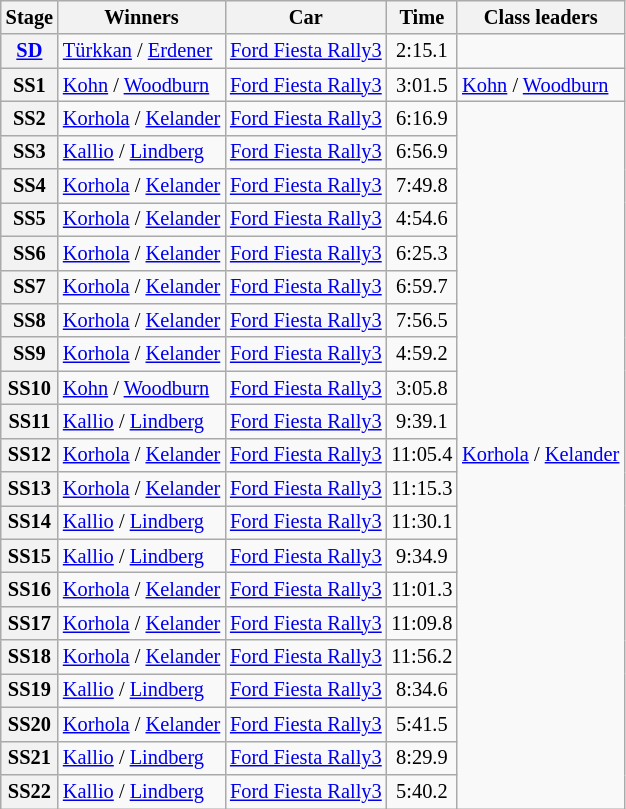<table class="wikitable" style="font-size:85%">
<tr>
<th>Stage</th>
<th>Winners</th>
<th>Car</th>
<th>Time</th>
<th>Class leaders</th>
</tr>
<tr>
<th><a href='#'>SD</a></th>
<td><a href='#'>Türkkan</a> / <a href='#'>Erdener</a></td>
<td><a href='#'>Ford Fiesta Rally3</a></td>
<td align="center">2:15.1</td>
<td></td>
</tr>
<tr>
<th>SS1</th>
<td><a href='#'>Kohn</a> / <a href='#'>Woodburn</a></td>
<td><a href='#'>Ford Fiesta Rally3</a></td>
<td align="center">3:01.5</td>
<td><a href='#'>Kohn</a> / <a href='#'>Woodburn</a></td>
</tr>
<tr>
<th>SS2</th>
<td><a href='#'>Korhola</a> / <a href='#'>Kelander</a></td>
<td><a href='#'>Ford Fiesta Rally3</a></td>
<td align="center">6:16.9</td>
<td rowspan="21"><a href='#'>Korhola</a> / <a href='#'>Kelander</a></td>
</tr>
<tr>
<th>SS3</th>
<td><a href='#'>Kallio</a> / <a href='#'>Lindberg</a></td>
<td><a href='#'>Ford Fiesta Rally3</a></td>
<td align="center">6:56.9</td>
</tr>
<tr>
<th>SS4</th>
<td><a href='#'>Korhola</a> / <a href='#'>Kelander</a></td>
<td><a href='#'>Ford Fiesta Rally3</a></td>
<td align="center">7:49.8</td>
</tr>
<tr>
<th>SS5</th>
<td><a href='#'>Korhola</a> / <a href='#'>Kelander</a></td>
<td><a href='#'>Ford Fiesta Rally3</a></td>
<td align="center">4:54.6</td>
</tr>
<tr>
<th>SS6</th>
<td><a href='#'>Korhola</a> / <a href='#'>Kelander</a></td>
<td><a href='#'>Ford Fiesta Rally3</a></td>
<td align="center">6:25.3</td>
</tr>
<tr>
<th>SS7</th>
<td><a href='#'>Korhola</a> / <a href='#'>Kelander</a></td>
<td><a href='#'>Ford Fiesta Rally3</a></td>
<td align="center">6:59.7</td>
</tr>
<tr>
<th>SS8</th>
<td><a href='#'>Korhola</a> / <a href='#'>Kelander</a></td>
<td><a href='#'>Ford Fiesta Rally3</a></td>
<td align="center">7:56.5</td>
</tr>
<tr>
<th>SS9</th>
<td><a href='#'>Korhola</a> / <a href='#'>Kelander</a></td>
<td><a href='#'>Ford Fiesta Rally3</a></td>
<td align="center">4:59.2</td>
</tr>
<tr>
<th>SS10</th>
<td><a href='#'>Kohn</a> / <a href='#'>Woodburn</a></td>
<td><a href='#'>Ford Fiesta Rally3</a></td>
<td align="center">3:05.8</td>
</tr>
<tr>
<th>SS11</th>
<td><a href='#'>Kallio</a> / <a href='#'>Lindberg</a></td>
<td><a href='#'>Ford Fiesta Rally3</a></td>
<td align="center">9:39.1</td>
</tr>
<tr>
<th>SS12</th>
<td><a href='#'>Korhola</a> / <a href='#'>Kelander</a></td>
<td><a href='#'>Ford Fiesta Rally3</a></td>
<td align="center">11:05.4</td>
</tr>
<tr>
<th>SS13</th>
<td><a href='#'>Korhola</a> / <a href='#'>Kelander</a></td>
<td><a href='#'>Ford Fiesta Rally3</a></td>
<td align="center">11:15.3</td>
</tr>
<tr>
<th>SS14</th>
<td><a href='#'>Kallio</a> / <a href='#'>Lindberg</a></td>
<td><a href='#'>Ford Fiesta Rally3</a></td>
<td align="center">11:30.1</td>
</tr>
<tr>
<th>SS15</th>
<td><a href='#'>Kallio</a> / <a href='#'>Lindberg</a></td>
<td><a href='#'>Ford Fiesta Rally3</a></td>
<td align="center">9:34.9</td>
</tr>
<tr>
<th>SS16</th>
<td><a href='#'>Korhola</a> / <a href='#'>Kelander</a></td>
<td><a href='#'>Ford Fiesta Rally3</a></td>
<td align="center">11:01.3</td>
</tr>
<tr>
<th>SS17</th>
<td><a href='#'>Korhola</a> / <a href='#'>Kelander</a></td>
<td><a href='#'>Ford Fiesta Rally3</a></td>
<td align="center">11:09.8</td>
</tr>
<tr>
<th>SS18</th>
<td><a href='#'>Korhola</a> / <a href='#'>Kelander</a></td>
<td><a href='#'>Ford Fiesta Rally3</a></td>
<td align="center">11:56.2</td>
</tr>
<tr>
<th>SS19</th>
<td><a href='#'>Kallio</a> / <a href='#'>Lindberg</a></td>
<td><a href='#'>Ford Fiesta Rally3</a></td>
<td align="center">8:34.6</td>
</tr>
<tr>
<th>SS20</th>
<td><a href='#'>Korhola</a> / <a href='#'>Kelander</a></td>
<td><a href='#'>Ford Fiesta Rally3</a></td>
<td align="center">5:41.5</td>
</tr>
<tr>
<th>SS21</th>
<td><a href='#'>Kallio</a> / <a href='#'>Lindberg</a></td>
<td><a href='#'>Ford Fiesta Rally3</a></td>
<td align="center">8:29.9</td>
</tr>
<tr>
<th>SS22</th>
<td><a href='#'>Kallio</a> / <a href='#'>Lindberg</a></td>
<td><a href='#'>Ford Fiesta Rally3</a></td>
<td align="center">5:40.2</td>
</tr>
</table>
